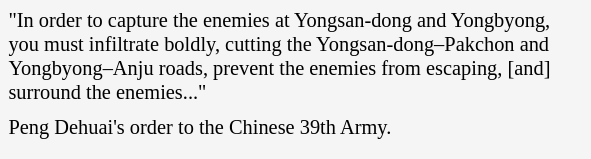<table class="toccolours" style="float: left; margin-left: 1em; margin-right: 2em; font-size: 85%; background:whitesmoke; color:black; width:29em; max-width: 40%;" cellspacing="5">
<tr>
<td style="text-align: left;">"In order to capture the enemies at Yongsan-dong and Yongbyong, you must infiltrate boldly, cutting the Yongsan-dong–Pakchon and Yongbyong–Anju roads, prevent the enemies from escaping, [and] surround the enemies..."</td>
</tr>
<tr>
<td style="text-align: left;">Peng Dehuai's order to the Chinese 39th Army.</td>
</tr>
<tr>
<td style="text-align: left;"></td>
</tr>
</table>
